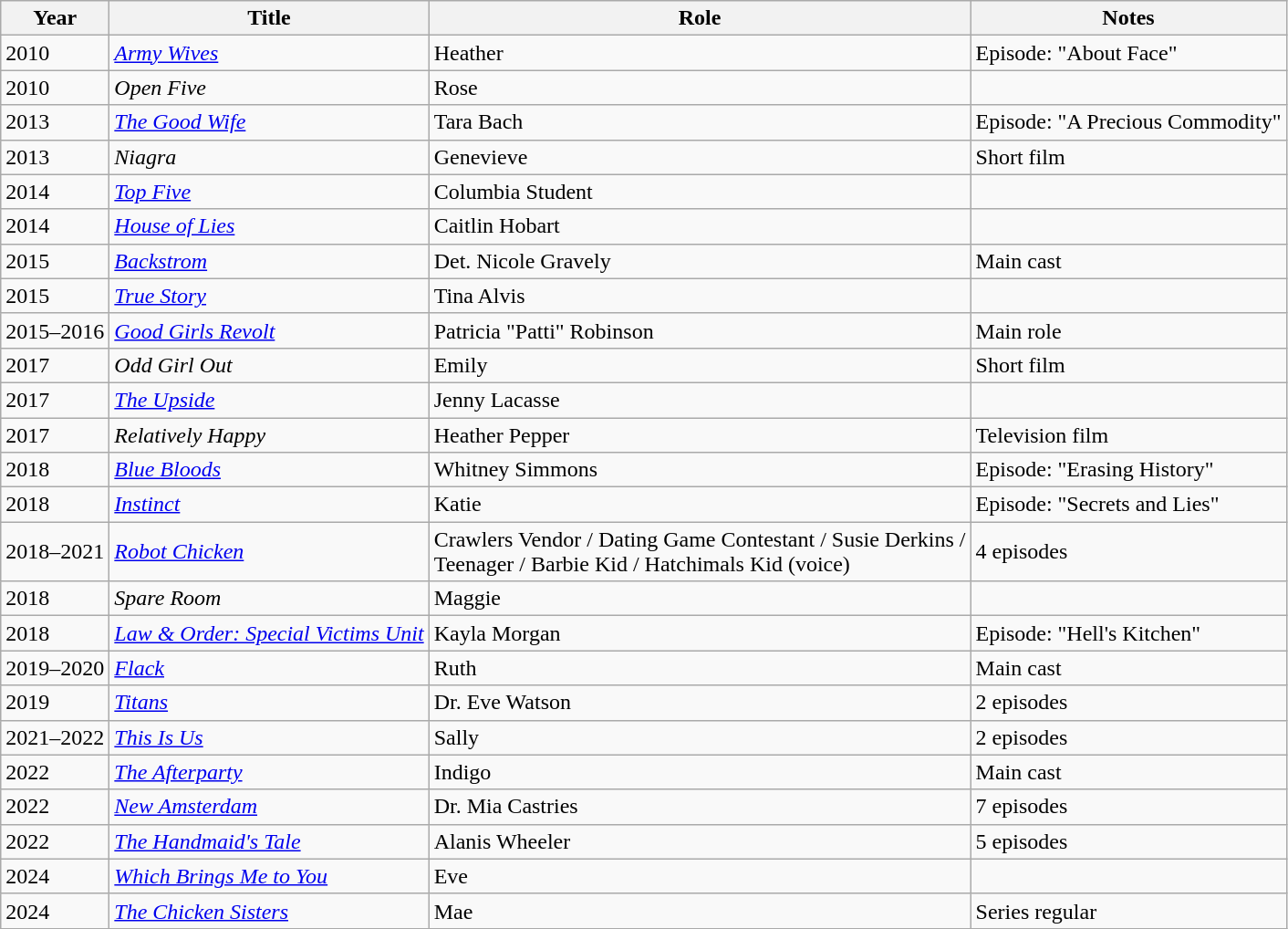<table class="wikitable sortable">
<tr>
<th>Year</th>
<th>Title</th>
<th>Role</th>
<th class="unsortable">Notes</th>
</tr>
<tr>
<td>2010</td>
<td><em><a href='#'>Army Wives</a></em></td>
<td>Heather</td>
<td>Episode: "About Face"</td>
</tr>
<tr>
<td>2010</td>
<td><em>Open Five</em></td>
<td>Rose</td>
<td></td>
</tr>
<tr>
<td>2013</td>
<td><em><a href='#'>The Good Wife</a></em></td>
<td>Tara Bach</td>
<td>Episode: "A Precious Commodity"</td>
</tr>
<tr>
<td>2013</td>
<td><em>Niagra</em></td>
<td>Genevieve</td>
<td>Short film</td>
</tr>
<tr>
<td>2014</td>
<td><em><a href='#'>Top Five</a></em></td>
<td>Columbia Student</td>
<td></td>
</tr>
<tr>
<td>2014</td>
<td><em><a href='#'>House of Lies</a></em></td>
<td>Caitlin Hobart</td>
<td></td>
</tr>
<tr>
<td>2015</td>
<td><em><a href='#'>Backstrom</a></em></td>
<td>Det. Nicole Gravely</td>
<td>Main cast</td>
</tr>
<tr>
<td>2015</td>
<td><em><a href='#'>True Story</a></em></td>
<td>Tina Alvis</td>
<td></td>
</tr>
<tr>
<td>2015–2016</td>
<td><em><a href='#'>Good Girls Revolt</a></em></td>
<td>Patricia "Patti" Robinson</td>
<td>Main role</td>
</tr>
<tr>
<td>2017</td>
<td><em>Odd Girl Out</em></td>
<td>Emily</td>
<td>Short film</td>
</tr>
<tr>
<td>2017</td>
<td><em><a href='#'>The Upside</a></em></td>
<td>Jenny Lacasse</td>
<td></td>
</tr>
<tr>
<td>2017</td>
<td><em>Relatively Happy</em></td>
<td>Heather Pepper</td>
<td>Television film</td>
</tr>
<tr>
<td>2018</td>
<td><em><a href='#'>Blue Bloods</a></em></td>
<td>Whitney Simmons</td>
<td>Episode: "Erasing History"</td>
</tr>
<tr>
<td>2018</td>
<td><em><a href='#'>Instinct</a></em></td>
<td>Katie</td>
<td>Episode: "Secrets and Lies"</td>
</tr>
<tr>
<td>2018–2021</td>
<td><em><a href='#'>Robot Chicken</a></em></td>
<td>Crawlers Vendor / Dating Game Contestant / Susie Derkins /<br>Teenager / Barbie Kid / Hatchimals Kid (voice)</td>
<td>4 episodes</td>
</tr>
<tr>
<td>2018</td>
<td><em>Spare Room</em></td>
<td>Maggie</td>
<td></td>
</tr>
<tr>
<td>2018</td>
<td><em><a href='#'>Law & Order: Special Victims Unit</a></em></td>
<td>Kayla Morgan</td>
<td>Episode: "Hell's Kitchen"</td>
</tr>
<tr>
<td>2019–2020</td>
<td><em><a href='#'>Flack</a></em></td>
<td>Ruth</td>
<td>Main cast</td>
</tr>
<tr>
<td>2019</td>
<td><em><a href='#'>Titans</a></em></td>
<td>Dr. Eve Watson</td>
<td>2 episodes</td>
</tr>
<tr>
<td>2021–2022</td>
<td><em><a href='#'>This Is Us</a></em></td>
<td>Sally</td>
<td>2 episodes</td>
</tr>
<tr>
<td>2022</td>
<td><em><a href='#'>The Afterparty</a></em></td>
<td>Indigo</td>
<td>Main cast</td>
</tr>
<tr>
<td>2022</td>
<td><em><a href='#'>New Amsterdam</a></em></td>
<td>Dr. Mia Castries</td>
<td>7 episodes</td>
</tr>
<tr>
<td>2022</td>
<td><em><a href='#'>The Handmaid's Tale</a></em></td>
<td>Alanis Wheeler</td>
<td>5 episodes</td>
</tr>
<tr>
<td>2024</td>
<td><em><a href='#'>Which Brings Me to You</a></em></td>
<td>Eve</td>
<td></td>
</tr>
<tr>
<td>2024</td>
<td><em><a href='#'>The Chicken Sisters</a></em></td>
<td>Mae</td>
<td>Series regular</td>
</tr>
</table>
